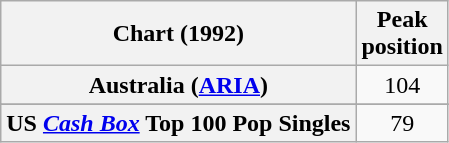<table class="wikitable sortable plainrowheaders" style="text-align:center">
<tr>
<th>Chart (1992)</th>
<th>Peak<br>position</th>
</tr>
<tr>
<th scope="row">Australia (<a href='#'>ARIA</a>)</th>
<td>104</td>
</tr>
<tr>
</tr>
<tr>
</tr>
<tr>
</tr>
<tr>
</tr>
<tr>
<th scope="row">US <em><a href='#'>Cash Box</a></em> Top 100 Pop Singles</th>
<td>79</td>
</tr>
</table>
